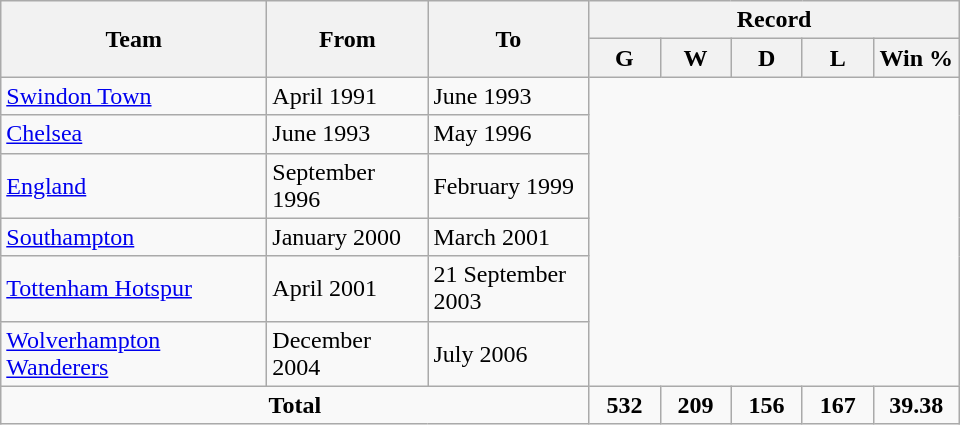<table class="wikitable" style="text-align: center">
<tr>
<th rowspan=2! width=170>Team</th>
<th rowspan=2! width=100>From</th>
<th rowspan=2! width=100>To</th>
<th colspan=5>Record</th>
</tr>
<tr>
<th width=40>G</th>
<th width=40>W</th>
<th width=40>D</th>
<th width=40>L</th>
<th width=50>Win %</th>
</tr>
<tr>
<td align=left><a href='#'>Swindon Town</a></td>
<td align=left>April 1991</td>
<td align=left>June 1993<br></td>
</tr>
<tr>
<td align=left><a href='#'>Chelsea</a></td>
<td align=left>June 1993</td>
<td align=left>May 1996<br></td>
</tr>
<tr>
<td align=left><a href='#'>England</a></td>
<td align=left>September 1996</td>
<td align=left>February 1999<br></td>
</tr>
<tr>
<td align=left><a href='#'>Southampton</a></td>
<td align=left>January 2000</td>
<td align=left>March 2001<br></td>
</tr>
<tr>
<td align=left><a href='#'>Tottenham Hotspur</a></td>
<td align=left>April 2001</td>
<td align=left>21 September 2003<br></td>
</tr>
<tr>
<td align=left><a href='#'>Wolverhampton Wanderers</a></td>
<td align=left>December 2004</td>
<td align=left>July 2006<br></td>
</tr>
<tr>
<td colspan=3><strong>Total</strong></td>
<td><strong>532</strong></td>
<td><strong>209</strong></td>
<td><strong>156</strong></td>
<td><strong>167</strong></td>
<td><strong>39.38</strong></td>
</tr>
</table>
